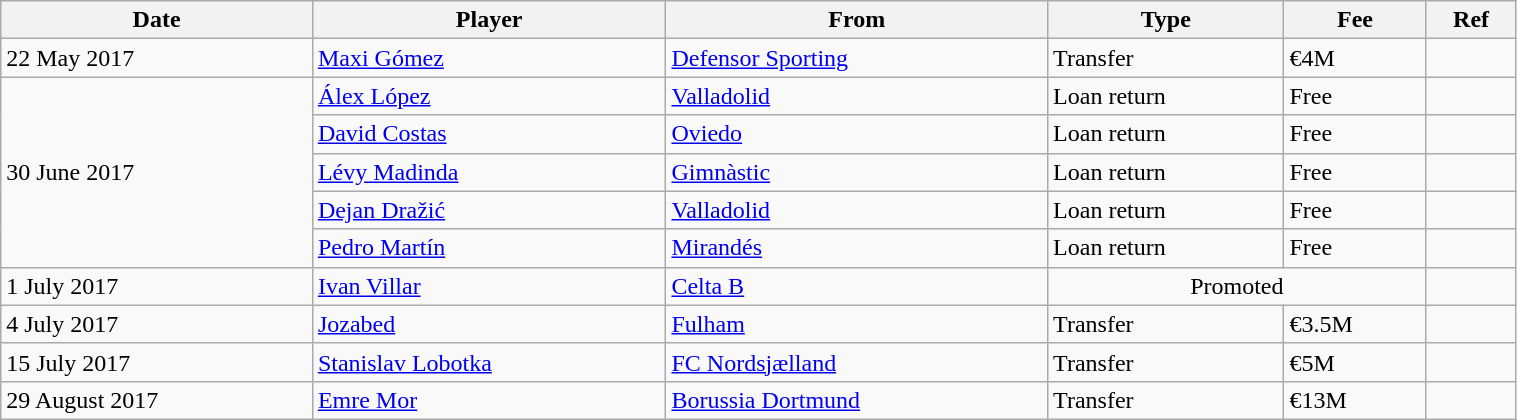<table class="wikitable" style="width:80%;">
<tr>
<th>Date</th>
<th>Player</th>
<th>From</th>
<th>Type</th>
<th>Fee</th>
<th>Ref</th>
</tr>
<tr>
<td>22 May 2017</td>
<td> <a href='#'>Maxi Gómez</a></td>
<td> <a href='#'>Defensor Sporting</a></td>
<td>Transfer</td>
<td>€4M</td>
<td></td>
</tr>
<tr>
<td rowspan="5">30 June 2017</td>
<td> <a href='#'>Álex López</a></td>
<td><a href='#'>Valladolid</a></td>
<td>Loan return</td>
<td>Free</td>
<td></td>
</tr>
<tr>
<td> <a href='#'>David Costas</a></td>
<td><a href='#'>Oviedo</a></td>
<td>Loan return</td>
<td>Free</td>
<td></td>
</tr>
<tr>
<td> <a href='#'>Lévy Madinda</a></td>
<td> <a href='#'>Gimnàstic</a></td>
<td>Loan return</td>
<td>Free</td>
<td></td>
</tr>
<tr>
<td> <a href='#'>Dejan Dražić</a></td>
<td><a href='#'>Valladolid</a></td>
<td>Loan return</td>
<td>Free</td>
<td></td>
</tr>
<tr>
<td> <a href='#'>Pedro Martín</a></td>
<td> <a href='#'>Mirandés</a></td>
<td>Loan return</td>
<td>Free</td>
<td></td>
</tr>
<tr>
<td>1 July 2017</td>
<td> <a href='#'>Ivan Villar</a></td>
<td> <a href='#'>Celta B</a></td>
<td colspan="2" style="text-align:center;">Promoted</td>
<td></td>
</tr>
<tr>
<td>4 July 2017</td>
<td> <a href='#'>Jozabed</a></td>
<td> <a href='#'>Fulham</a></td>
<td>Transfer</td>
<td>€3.5M</td>
<td></td>
</tr>
<tr>
<td>15 July 2017</td>
<td> <a href='#'>Stanislav Lobotka</a></td>
<td> <a href='#'>FC Nordsjælland</a></td>
<td>Transfer</td>
<td>€5M</td>
<td></td>
</tr>
<tr>
<td>29 August 2017</td>
<td> <a href='#'>Emre Mor</a></td>
<td> <a href='#'>Borussia Dortmund</a></td>
<td>Transfer</td>
<td>€13M</td>
<td></td>
</tr>
</table>
